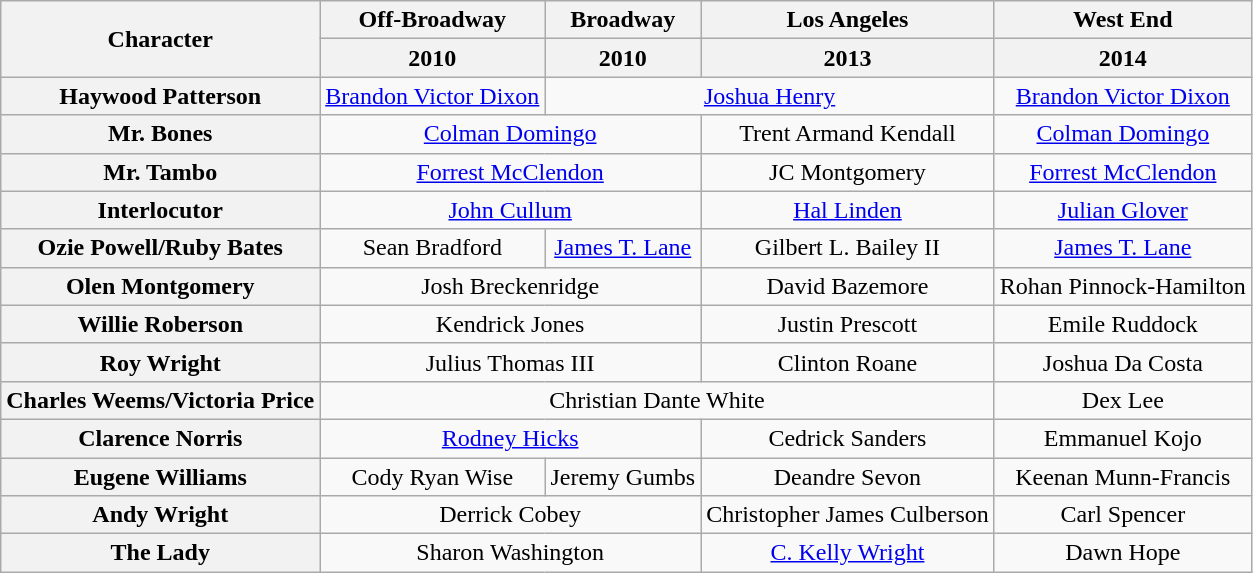<table class="wikitable sortable" style="width:1000;">
<tr>
<th rowspan=2>Character</th>
<th align="center">Off-Broadway</th>
<th align="center">Broadway</th>
<th align="center">Los Angeles</th>
<th align="center">West End</th>
</tr>
<tr>
<th>2010</th>
<th>2010</th>
<th>2013</th>
<th>2014</th>
</tr>
<tr>
<th>Haywood Patterson</th>
<td align=center><a href='#'>Brandon Victor Dixon</a></td>
<td align=center colspan=2><a href='#'>Joshua Henry</a></td>
<td align=center><a href='#'>Brandon Victor Dixon</a></td>
</tr>
<tr>
<th>Mr. Bones</th>
<td align=center colspan=2><a href='#'>Colman Domingo</a></td>
<td align=center>Trent Armand Kendall</td>
<td align=center><a href='#'>Colman Domingo</a></td>
</tr>
<tr>
<th>Mr. Tambo</th>
<td align=center colspan=2><a href='#'>Forrest McClendon</a></td>
<td align=center>JC Montgomery</td>
<td align=center><a href='#'>Forrest McClendon</a></td>
</tr>
<tr>
<th>Interlocutor</th>
<td align=center colspan=2><a href='#'>John Cullum</a></td>
<td align=center><a href='#'>Hal Linden</a></td>
<td align=center><a href='#'>Julian Glover</a></td>
</tr>
<tr>
<th>Ozie Powell/Ruby Bates</th>
<td align=center>Sean Bradford</td>
<td align=center><a href='#'>James T. Lane</a></td>
<td align=center>Gilbert L. Bailey II</td>
<td align=center><a href='#'>James T. Lane</a></td>
</tr>
<tr>
<th>Olen Montgomery</th>
<td align=center colspan=2>Josh Breckenridge</td>
<td align=center>David Bazemore</td>
<td align=center>Rohan Pinnock-Hamilton</td>
</tr>
<tr>
<th>Willie Roberson</th>
<td align=center colspan=2>Kendrick Jones</td>
<td align=center>Justin Prescott</td>
<td align=center>Emile Ruddock</td>
</tr>
<tr>
<th>Roy Wright</th>
<td align=center colspan=2>Julius Thomas III</td>
<td align=center>Clinton Roane</td>
<td align=center>Joshua Da Costa</td>
</tr>
<tr>
<th>Charles Weems/Victoria Price</th>
<td align=center colspan=3>Christian Dante White</td>
<td align=center>Dex Lee</td>
</tr>
<tr>
<th>Clarence Norris</th>
<td align=center colspan=2><a href='#'>Rodney Hicks</a></td>
<td align=center>Cedrick Sanders</td>
<td align=center>Emmanuel Kojo</td>
</tr>
<tr>
<th>Eugene Williams</th>
<td align=center>Cody Ryan Wise</td>
<td align=center>Jeremy Gumbs</td>
<td align=center>Deandre Sevon</td>
<td align=center>Keenan Munn-Francis</td>
</tr>
<tr>
<th>Andy Wright</th>
<td align=center colspan=2>Derrick Cobey</td>
<td align=center>Christopher James Culberson</td>
<td align=center>Carl Spencer</td>
</tr>
<tr>
<th>The Lady</th>
<td align=center colspan=2>Sharon Washington</td>
<td align=center><a href='#'>C. Kelly Wright</a></td>
<td align=center>Dawn Hope</td>
</tr>
</table>
